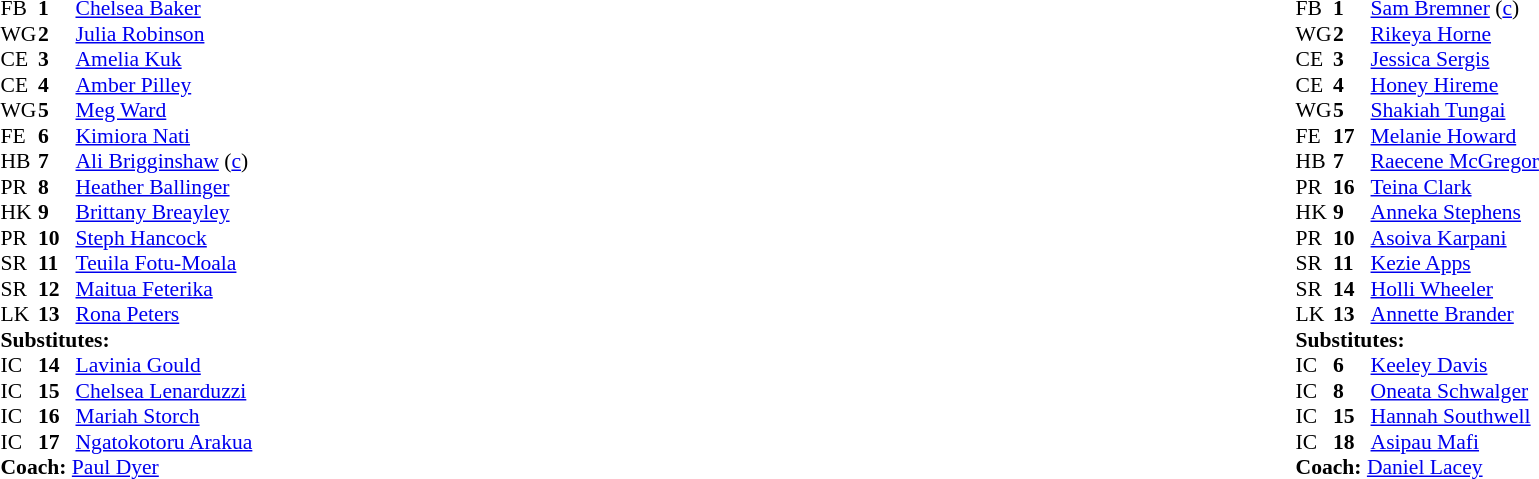<table width="100%" class="mw-collapsible mw-collapsed">
<tr>
<td valign="top" width="50%"><br><table cellspacing="0" cellpadding="0" style="font-size: 90%">
<tr>
<th width="25"></th>
<th width="25"></th>
</tr>
<tr>
<td>FB</td>
<td><strong>1</strong></td>
<td><a href='#'>Chelsea Baker</a></td>
</tr>
<tr>
<td>WG</td>
<td><strong>2</strong></td>
<td><a href='#'>Julia Robinson</a></td>
</tr>
<tr>
<td>CE</td>
<td><strong>3</strong></td>
<td><a href='#'>Amelia Kuk</a></td>
</tr>
<tr>
<td>CE</td>
<td><strong>4</strong></td>
<td><a href='#'>Amber Pilley</a></td>
</tr>
<tr>
<td>WG</td>
<td><strong>5</strong></td>
<td><a href='#'>Meg Ward</a></td>
</tr>
<tr>
<td>FE</td>
<td><strong>6</strong></td>
<td><a href='#'>Kimiora Nati</a></td>
</tr>
<tr>
<td>HB</td>
<td><strong>7</strong></td>
<td><a href='#'>Ali Brigginshaw</a> (<a href='#'>c</a>)</td>
</tr>
<tr>
<td>PR</td>
<td><strong>8</strong></td>
<td><a href='#'>Heather Ballinger</a></td>
</tr>
<tr>
<td>HK</td>
<td><strong>9</strong></td>
<td><a href='#'>Brittany Breayley</a></td>
</tr>
<tr>
<td>PR</td>
<td><strong>10</strong></td>
<td><a href='#'>Steph Hancock</a></td>
</tr>
<tr>
<td>SR</td>
<td><strong>11</strong></td>
<td><a href='#'>Teuila Fotu-Moala</a></td>
</tr>
<tr>
<td>SR</td>
<td><strong>12</strong></td>
<td><a href='#'>Maitua Feterika</a></td>
</tr>
<tr>
<td>LK</td>
<td><strong>13</strong></td>
<td><a href='#'>Rona Peters</a></td>
</tr>
<tr>
<td colspan="3"><strong>Substitutes:</strong></td>
</tr>
<tr>
<td>IC</td>
<td><strong>14</strong></td>
<td><a href='#'>Lavinia Gould</a></td>
</tr>
<tr>
<td>IC</td>
<td><strong>15</strong></td>
<td><a href='#'>Chelsea Lenarduzzi</a></td>
</tr>
<tr>
<td>IC</td>
<td><strong>16</strong></td>
<td><a href='#'>Mariah Storch</a></td>
</tr>
<tr>
<td>IC</td>
<td><strong>17</strong></td>
<td><a href='#'>Ngatokotoru Arakua</a></td>
</tr>
<tr>
<td colspan="3"><strong>Coach:</strong> <a href='#'>Paul Dyer</a></td>
</tr>
<tr>
<td colspan="4"></td>
</tr>
</table>
</td>
<td valign="top" width="50%"><br><table cellspacing="0" cellpadding="0" align="center" style="font-size: 90%">
<tr>
<th width="25"></th>
<th width="25"></th>
</tr>
<tr>
<td>FB</td>
<td><strong>1</strong></td>
<td><a href='#'>Sam Bremner</a> (<a href='#'>c</a>)</td>
</tr>
<tr>
<td>WG</td>
<td><strong>2</strong></td>
<td><a href='#'>Rikeya Horne</a></td>
</tr>
<tr>
<td>CE</td>
<td><strong>3</strong></td>
<td><a href='#'>Jessica Sergis</a></td>
</tr>
<tr>
<td>CE</td>
<td><strong>4</strong></td>
<td><a href='#'>Honey Hireme</a></td>
</tr>
<tr>
<td>WG</td>
<td><strong>5</strong></td>
<td><a href='#'>Shakiah Tungai</a></td>
</tr>
<tr>
<td>FE</td>
<td><strong>17</strong></td>
<td><a href='#'>Melanie Howard</a></td>
</tr>
<tr>
<td>HB</td>
<td><strong>7</strong></td>
<td><a href='#'>Raecene McGregor</a></td>
</tr>
<tr>
<td>PR</td>
<td><strong>16</strong></td>
<td><a href='#'>Teina Clark</a></td>
</tr>
<tr>
<td>HK</td>
<td><strong>9</strong></td>
<td><a href='#'>Anneka Stephens</a></td>
</tr>
<tr>
<td>PR</td>
<td><strong>10</strong></td>
<td><a href='#'>Asoiva Karpani</a></td>
</tr>
<tr>
<td>SR</td>
<td><strong>11</strong></td>
<td><a href='#'>Kezie Apps</a></td>
</tr>
<tr>
<td>SR</td>
<td><strong>14</strong></td>
<td><a href='#'>Holli Wheeler</a></td>
</tr>
<tr>
<td>LK</td>
<td><strong>13</strong></td>
<td><a href='#'>Annette Brander</a></td>
</tr>
<tr>
<td colspan="3"><strong>Substitutes:</strong></td>
</tr>
<tr>
<td>IC</td>
<td><strong>6</strong></td>
<td><a href='#'>Keeley Davis</a></td>
</tr>
<tr>
<td>IC</td>
<td><strong>8</strong></td>
<td><a href='#'>Oneata Schwalger</a></td>
</tr>
<tr>
<td>IC</td>
<td><strong>15</strong></td>
<td><a href='#'>Hannah Southwell</a></td>
</tr>
<tr>
<td>IC</td>
<td><strong>18</strong></td>
<td><a href='#'>Asipau Mafi</a></td>
</tr>
<tr>
<td colspan="3"><strong>Coach:</strong> <a href='#'>Daniel Lacey</a></td>
</tr>
<tr>
<td colspan="4"></td>
</tr>
</table>
</td>
</tr>
</table>
